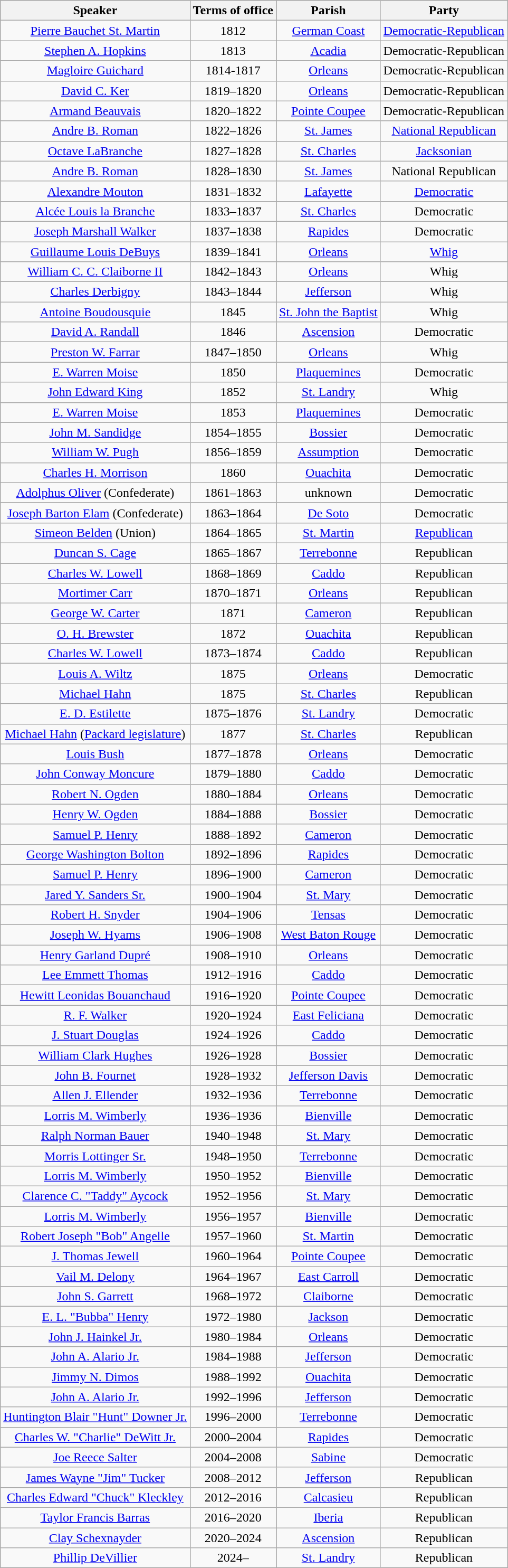<table class="wikitable" style="text-align:center">
<tr style="background:#cccccc">
<th>Speaker</th>
<th>Terms of office</th>
<th>Parish</th>
<th>Party</th>
</tr>
<tr>
<td><a href='#'>Pierre Bauchet St. Martin</a></td>
<td>1812</td>
<td><a href='#'>German Coast</a></td>
<td><a href='#'>Democratic-Republican</a></td>
</tr>
<tr>
<td><a href='#'>Stephen A. Hopkins</a></td>
<td>1813</td>
<td><a href='#'>Acadia</a></td>
<td>Democratic-Republican</td>
</tr>
<tr>
<td><a href='#'>Magloire Guichard</a></td>
<td>1814-1817</td>
<td><a href='#'>Orleans</a></td>
<td>Democratic-Republican</td>
</tr>
<tr>
<td><a href='#'>David C. Ker</a></td>
<td>1819–1820</td>
<td><a href='#'>Orleans</a></td>
<td>Democratic-Republican</td>
</tr>
<tr>
<td><a href='#'>Armand Beauvais</a></td>
<td>1820–1822</td>
<td><a href='#'>Pointe Coupee</a></td>
<td>Democratic-Republican</td>
</tr>
<tr>
<td><a href='#'>Andre B. Roman</a></td>
<td>1822–1826</td>
<td><a href='#'>St. James</a></td>
<td><a href='#'>National Republican</a></td>
</tr>
<tr>
<td><a href='#'>Octave LaBranche</a></td>
<td>1827–1828</td>
<td><a href='#'>St. Charles</a></td>
<td><a href='#'>Jacksonian</a></td>
</tr>
<tr>
<td><a href='#'>Andre B. Roman</a></td>
<td>1828–1830</td>
<td><a href='#'>St. James</a></td>
<td>National Republican</td>
</tr>
<tr>
<td><a href='#'>Alexandre Mouton</a></td>
<td>1831–1832</td>
<td><a href='#'>Lafayette</a></td>
<td><a href='#'>Democratic</a></td>
</tr>
<tr>
<td><a href='#'>Alcée Louis la Branche</a></td>
<td>1833–1837</td>
<td><a href='#'>St. Charles</a></td>
<td>Democratic</td>
</tr>
<tr>
<td><a href='#'>Joseph Marshall Walker</a></td>
<td>1837–1838</td>
<td><a href='#'>Rapides</a></td>
<td>Democratic</td>
</tr>
<tr>
<td><a href='#'>Guillaume Louis DeBuys</a></td>
<td>1839–1841</td>
<td><a href='#'>Orleans</a></td>
<td><a href='#'>Whig</a></td>
</tr>
<tr>
<td><a href='#'>William C. C. Claiborne II</a></td>
<td>1842–1843</td>
<td><a href='#'>Orleans</a></td>
<td>Whig</td>
</tr>
<tr>
<td><a href='#'>Charles Derbigny</a></td>
<td>1843–1844</td>
<td><a href='#'>Jefferson</a></td>
<td>Whig</td>
</tr>
<tr>
<td><a href='#'>Antoine Boudousquie</a></td>
<td>1845</td>
<td><a href='#'>St. John the Baptist</a></td>
<td>Whig</td>
</tr>
<tr>
<td><a href='#'>David A. Randall</a></td>
<td>1846</td>
<td><a href='#'>Ascension</a></td>
<td>Democratic</td>
</tr>
<tr>
<td><a href='#'>Preston W. Farrar</a></td>
<td>1847–1850</td>
<td><a href='#'>Orleans</a></td>
<td>Whig</td>
</tr>
<tr>
<td><a href='#'>E. Warren Moise</a></td>
<td>1850</td>
<td><a href='#'>Plaquemines</a></td>
<td>Democratic</td>
</tr>
<tr>
<td><a href='#'>John Edward King</a></td>
<td>1852</td>
<td><a href='#'>St. Landry</a></td>
<td>Whig</td>
</tr>
<tr>
<td><a href='#'>E. Warren Moise</a></td>
<td>1853</td>
<td><a href='#'>Plaquemines</a></td>
<td>Democratic</td>
</tr>
<tr>
<td><a href='#'>John M. Sandidge</a></td>
<td>1854–1855</td>
<td><a href='#'>Bossier</a></td>
<td>Democratic</td>
</tr>
<tr>
<td><a href='#'>William W. Pugh</a></td>
<td>1856–1859</td>
<td><a href='#'>Assumption</a></td>
<td>Democratic</td>
</tr>
<tr>
<td><a href='#'>Charles H. Morrison</a></td>
<td>1860</td>
<td><a href='#'>Ouachita</a></td>
<td>Democratic</td>
</tr>
<tr>
<td><a href='#'>Adolphus Oliver</a> (Confederate)</td>
<td>1861–1863</td>
<td>unknown</td>
<td>Democratic</td>
</tr>
<tr>
<td><a href='#'>Joseph Barton Elam</a> (Confederate)</td>
<td>1863–1864</td>
<td><a href='#'>De Soto</a></td>
<td>Democratic</td>
</tr>
<tr>
<td><a href='#'>Simeon Belden</a> (Union)</td>
<td>1864–1865</td>
<td><a href='#'>St. Martin</a></td>
<td><a href='#'>Republican</a></td>
</tr>
<tr>
<td><a href='#'>Duncan S. Cage</a></td>
<td>1865–1867</td>
<td><a href='#'>Terrebonne</a></td>
<td>Republican</td>
</tr>
<tr>
<td><a href='#'>Charles W. Lowell</a></td>
<td>1868–1869</td>
<td><a href='#'>Caddo</a></td>
<td>Republican</td>
</tr>
<tr>
<td><a href='#'>Mortimer Carr</a></td>
<td>1870–1871</td>
<td><a href='#'>Orleans</a></td>
<td>Republican</td>
</tr>
<tr>
<td><a href='#'>George W. Carter</a></td>
<td>1871</td>
<td><a href='#'>Cameron</a></td>
<td>Republican</td>
</tr>
<tr>
<td><a href='#'>O. H. Brewster</a></td>
<td>1872</td>
<td><a href='#'>Ouachita</a></td>
<td>Republican</td>
</tr>
<tr>
<td><a href='#'>Charles W. Lowell</a></td>
<td>1873–1874</td>
<td><a href='#'>Caddo</a></td>
<td>Republican</td>
</tr>
<tr>
<td><a href='#'>Louis A. Wiltz</a></td>
<td>1875</td>
<td><a href='#'>Orleans</a></td>
<td>Democratic</td>
</tr>
<tr>
<td><a href='#'>Michael Hahn</a></td>
<td>1875</td>
<td><a href='#'>St. Charles</a></td>
<td>Republican</td>
</tr>
<tr>
<td><a href='#'>E. D. Estilette</a></td>
<td>1875–1876</td>
<td><a href='#'>St. Landry</a></td>
<td>Democratic</td>
</tr>
<tr>
<td><a href='#'>Michael Hahn</a> (<a href='#'>Packard legislature</a>)</td>
<td>1877</td>
<td><a href='#'>St. Charles</a></td>
<td>Republican</td>
</tr>
<tr>
<td><a href='#'>Louis Bush</a></td>
<td>1877–1878</td>
<td><a href='#'>Orleans</a></td>
<td>Democratic</td>
</tr>
<tr>
<td><a href='#'>John Conway Moncure</a></td>
<td>1879–1880</td>
<td><a href='#'>Caddo</a></td>
<td>Democratic</td>
</tr>
<tr>
<td><a href='#'>Robert N. Ogden</a></td>
<td>1880–1884</td>
<td><a href='#'>Orleans</a></td>
<td>Democratic</td>
</tr>
<tr>
<td><a href='#'>Henry W. Ogden</a></td>
<td>1884–1888</td>
<td><a href='#'>Bossier</a></td>
<td>Democratic</td>
</tr>
<tr>
<td><a href='#'>Samuel P. Henry</a></td>
<td>1888–1892</td>
<td><a href='#'>Cameron</a></td>
<td>Democratic</td>
</tr>
<tr>
<td><a href='#'>George Washington Bolton</a></td>
<td>1892–1896</td>
<td><a href='#'>Rapides</a></td>
<td>Democratic</td>
</tr>
<tr>
<td><a href='#'>Samuel P. Henry</a></td>
<td>1896–1900</td>
<td><a href='#'>Cameron</a></td>
<td>Democratic</td>
</tr>
<tr>
<td><a href='#'>Jared Y. Sanders Sr.</a></td>
<td>1900–1904</td>
<td><a href='#'>St. Mary</a></td>
<td>Democratic</td>
</tr>
<tr>
<td><a href='#'>Robert H. Snyder</a></td>
<td>1904–1906</td>
<td><a href='#'>Tensas</a></td>
<td>Democratic</td>
</tr>
<tr>
<td><a href='#'>Joseph W. Hyams</a></td>
<td>1906–1908</td>
<td><a href='#'>West Baton Rouge</a></td>
<td>Democratic</td>
</tr>
<tr>
<td><a href='#'>Henry Garland Dupré</a></td>
<td>1908–1910</td>
<td><a href='#'>Orleans</a></td>
<td>Democratic</td>
</tr>
<tr>
<td><a href='#'>Lee Emmett Thomas</a></td>
<td>1912–1916</td>
<td><a href='#'>Caddo</a></td>
<td>Democratic</td>
</tr>
<tr>
<td><a href='#'>Hewitt Leonidas Bouanchaud</a></td>
<td>1916–1920</td>
<td><a href='#'>Pointe Coupee</a></td>
<td>Democratic</td>
</tr>
<tr>
<td><a href='#'>R. F. Walker</a></td>
<td>1920–1924</td>
<td><a href='#'>East Feliciana</a></td>
<td>Democratic</td>
</tr>
<tr>
<td><a href='#'>J. Stuart Douglas</a></td>
<td>1924–1926</td>
<td><a href='#'>Caddo</a></td>
<td>Democratic</td>
</tr>
<tr>
<td><a href='#'>William Clark Hughes</a></td>
<td>1926–1928</td>
<td><a href='#'>Bossier</a></td>
<td>Democratic</td>
</tr>
<tr>
<td><a href='#'>John B. Fournet</a></td>
<td>1928–1932</td>
<td><a href='#'>Jefferson Davis</a></td>
<td>Democratic</td>
</tr>
<tr>
<td><a href='#'>Allen J. Ellender</a></td>
<td>1932–1936</td>
<td><a href='#'>Terrebonne</a></td>
<td>Democratic</td>
</tr>
<tr>
<td><a href='#'>Lorris M. Wimberly</a></td>
<td>1936–1936</td>
<td><a href='#'>Bienville</a></td>
<td>Democratic</td>
</tr>
<tr>
<td><a href='#'>Ralph Norman Bauer</a></td>
<td>1940–1948</td>
<td><a href='#'>St. Mary</a></td>
<td>Democratic</td>
</tr>
<tr>
<td><a href='#'>Morris Lottinger Sr.</a></td>
<td>1948–1950</td>
<td><a href='#'>Terrebonne</a></td>
<td>Democratic</td>
</tr>
<tr>
<td><a href='#'>Lorris M. Wimberly</a></td>
<td>1950–1952</td>
<td><a href='#'>Bienville</a></td>
<td>Democratic</td>
</tr>
<tr>
<td><a href='#'>Clarence C. "Taddy" Aycock</a></td>
<td>1952–1956</td>
<td><a href='#'>St. Mary</a></td>
<td>Democratic</td>
</tr>
<tr>
<td><a href='#'>Lorris M. Wimberly</a></td>
<td>1956–1957</td>
<td><a href='#'>Bienville</a></td>
<td>Democratic</td>
</tr>
<tr>
<td><a href='#'>Robert Joseph "Bob" Angelle</a></td>
<td>1957–1960</td>
<td><a href='#'>St. Martin</a></td>
<td>Democratic</td>
</tr>
<tr>
<td><a href='#'>J. Thomas Jewell</a></td>
<td>1960–1964</td>
<td><a href='#'>Pointe Coupee</a></td>
<td>Democratic</td>
</tr>
<tr>
<td><a href='#'>Vail M. Delony</a></td>
<td>1964–1967</td>
<td><a href='#'>East Carroll</a></td>
<td>Democratic</td>
</tr>
<tr>
<td><a href='#'>John S. Garrett</a></td>
<td>1968–1972</td>
<td><a href='#'>Claiborne</a></td>
<td>Democratic</td>
</tr>
<tr>
<td><a href='#'>E. L. "Bubba" Henry</a></td>
<td>1972–1980</td>
<td><a href='#'>Jackson</a></td>
<td>Democratic</td>
</tr>
<tr>
<td><a href='#'>John J. Hainkel Jr.</a></td>
<td>1980–1984</td>
<td><a href='#'>Orleans</a></td>
<td>Democratic</td>
</tr>
<tr>
<td><a href='#'>John A. Alario Jr.</a></td>
<td>1984–1988</td>
<td><a href='#'>Jefferson</a></td>
<td>Democratic</td>
</tr>
<tr>
<td><a href='#'>Jimmy N. Dimos</a></td>
<td>1988–1992</td>
<td><a href='#'>Ouachita</a></td>
<td>Democratic</td>
</tr>
<tr>
<td><a href='#'>John A. Alario Jr.</a></td>
<td>1992–1996</td>
<td><a href='#'>Jefferson</a></td>
<td>Democratic</td>
</tr>
<tr>
<td><a href='#'>Huntington Blair "Hunt" Downer Jr.</a></td>
<td>1996–2000</td>
<td><a href='#'>Terrebonne</a></td>
<td>Democratic</td>
</tr>
<tr>
<td><a href='#'>Charles W. "Charlie" DeWitt Jr.</a></td>
<td>2000–2004</td>
<td><a href='#'>Rapides</a></td>
<td>Democratic</td>
</tr>
<tr>
<td><a href='#'>Joe Reece Salter</a></td>
<td>2004–2008</td>
<td><a href='#'>Sabine</a></td>
<td>Democratic</td>
</tr>
<tr>
<td><a href='#'>James Wayne "Jim" Tucker</a></td>
<td>2008–2012</td>
<td><a href='#'>Jefferson</a></td>
<td>Republican</td>
</tr>
<tr>
<td><a href='#'>Charles Edward "Chuck" Kleckley</a></td>
<td>2012–2016</td>
<td><a href='#'>Calcasieu</a></td>
<td>Republican</td>
</tr>
<tr>
<td><a href='#'>Taylor Francis Barras</a></td>
<td>2016–2020</td>
<td><a href='#'>Iberia</a></td>
<td>Republican</td>
</tr>
<tr>
<td><a href='#'>Clay Schexnayder</a></td>
<td>2020–2024</td>
<td><a href='#'>Ascension</a></td>
<td>Republican</td>
</tr>
<tr>
<td><a href='#'>Phillip DeVillier</a></td>
<td>2024–</td>
<td><a href='#'>St. Landry</a></td>
<td>Republican</td>
</tr>
</table>
